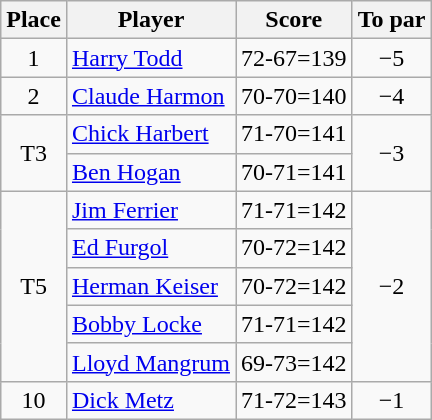<table class="wikitable">
<tr>
<th>Place</th>
<th>Player</th>
<th>Score</th>
<th>To par</th>
</tr>
<tr>
<td align="center">1</td>
<td> <a href='#'>Harry Todd</a></td>
<td>72-67=139</td>
<td align="center">−5</td>
</tr>
<tr>
<td align="center">2</td>
<td> <a href='#'>Claude Harmon</a></td>
<td>70-70=140</td>
<td align="center">−4</td>
</tr>
<tr>
<td rowspan="2" align="center">T3</td>
<td> <a href='#'>Chick Harbert</a></td>
<td>71-70=141</td>
<td rowspan="2" align="center">−3</td>
</tr>
<tr>
<td> <a href='#'>Ben Hogan</a></td>
<td>70-71=141</td>
</tr>
<tr>
<td rowspan="5" align="center">T5</td>
<td> <a href='#'>Jim Ferrier</a></td>
<td>71-71=142</td>
<td rowspan="5" align="center">−2</td>
</tr>
<tr>
<td> <a href='#'>Ed Furgol</a></td>
<td>70-72=142</td>
</tr>
<tr>
<td> <a href='#'>Herman Keiser</a></td>
<td>70-72=142</td>
</tr>
<tr>
<td> <a href='#'>Bobby Locke</a></td>
<td>71-71=142</td>
</tr>
<tr>
<td> <a href='#'>Lloyd Mangrum</a></td>
<td>69-73=142</td>
</tr>
<tr>
<td align="center">10</td>
<td> <a href='#'>Dick Metz</a></td>
<td>71-72=143</td>
<td align="center">−1</td>
</tr>
</table>
